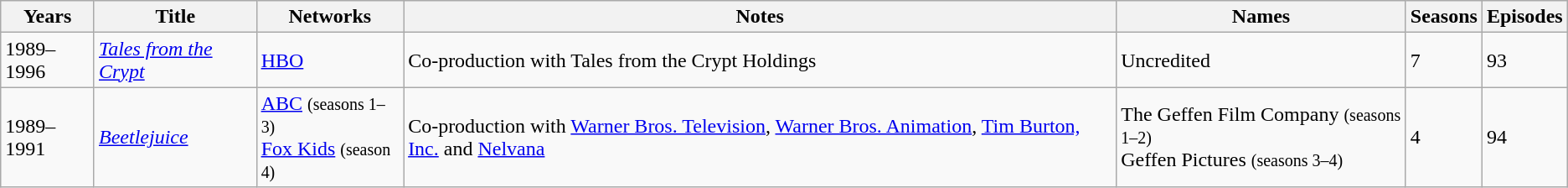<table class="wikitable sortable">
<tr>
<th>Years</th>
<th>Title</th>
<th>Networks</th>
<th>Notes</th>
<th>Names</th>
<th>Seasons</th>
<th>Episodes</th>
</tr>
<tr>
<td>1989–1996</td>
<td><em><a href='#'>Tales from the Crypt</a></em></td>
<td><a href='#'>HBO</a></td>
<td>Co-production with Tales from the Crypt Holdings</td>
<td>Uncredited</td>
<td>7</td>
<td>93</td>
</tr>
<tr>
<td>1989–1991</td>
<td><em><a href='#'>Beetlejuice</a></em></td>
<td><a href='#'>ABC</a> <small>(seasons 1–3)</small><br><a href='#'>Fox Kids</a> <small>(season 4)</small></td>
<td>Co-production with <a href='#'>Warner Bros. Television</a>, <a href='#'>Warner Bros. Animation</a>, <a href='#'>Tim Burton, Inc.</a> and <a href='#'>Nelvana</a></td>
<td>The Geffen Film Company <small>(seasons 1–2)</small><br>Geffen Pictures <small>(seasons 3–4)</small></td>
<td>4</td>
<td>94</td>
</tr>
</table>
